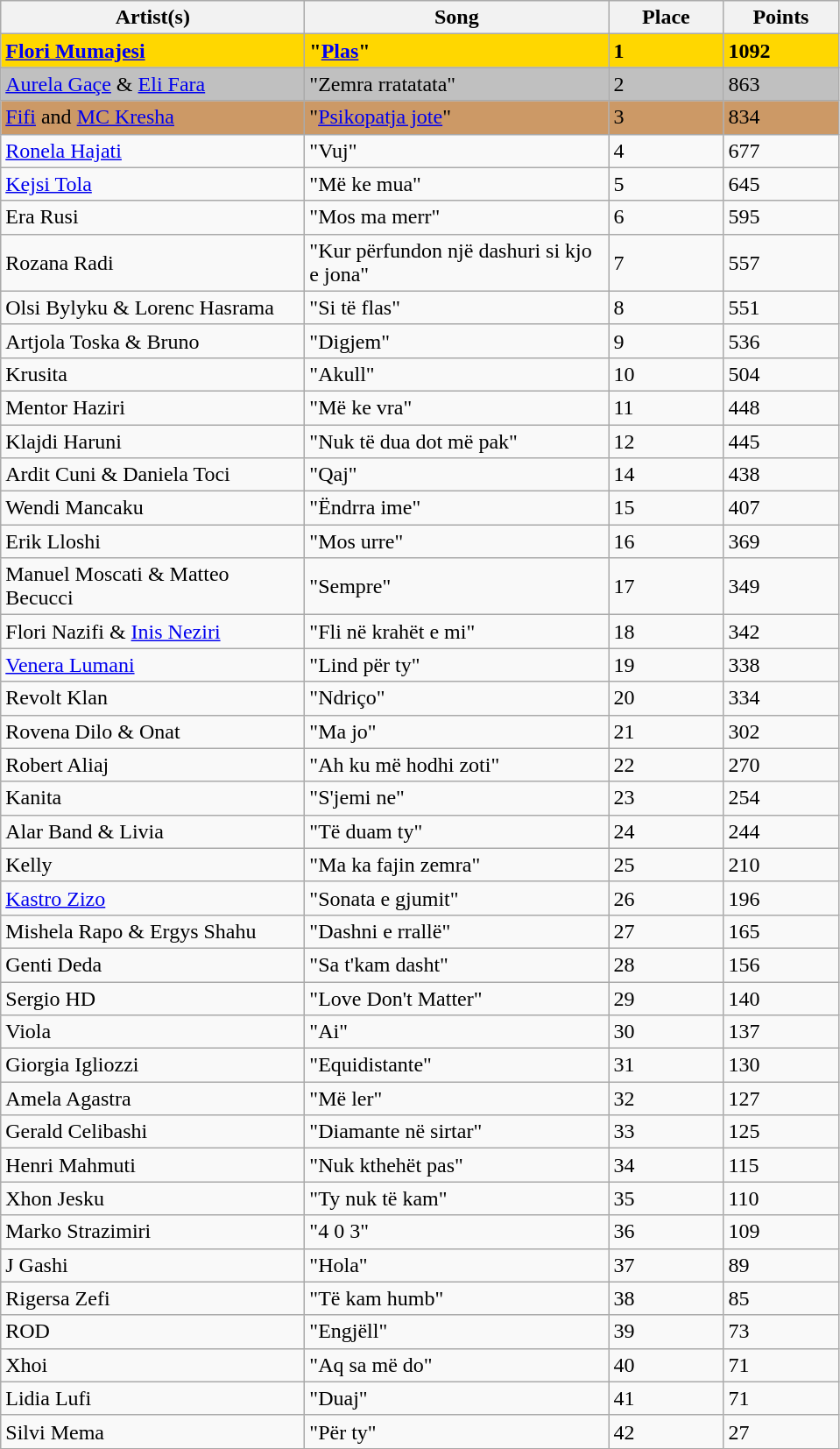<table class="sortable wikitable">
<tr>
<th scope="col" style="width:14em;">Artist(s)</th>
<th scope="col" style="width:14em;">Song</th>
<th scope="col" style="width:5em;">Place</th>
<th scope="col" style="width:5em;">Points</th>
</tr>
<tr bgcolor="gold">
<td><strong><a href='#'>Flori Mumajesi</a></strong></td>
<td><strong>"<a href='#'>Plas</a>"</strong></td>
<td><strong>1</strong></td>
<td><strong>1092</strong></td>
</tr>
<tr bgcolor="silver">
<td><a href='#'>Aurela Gaçe</a> & <a href='#'>Eli Fara</a></td>
<td>"Zemra rratatata"</td>
<td>2</td>
<td>863</td>
</tr>
<tr bgcolor="#CC9966">
<td><a href='#'>Fifi</a> and <a href='#'>MC Kresha</a></td>
<td>"<a href='#'>Psikopatja jote</a>"</td>
<td>3</td>
<td>834</td>
</tr>
<tr>
<td><a href='#'>Ronela Hajati</a></td>
<td>"Vuj"</td>
<td>4</td>
<td>677</td>
</tr>
<tr>
<td><a href='#'>Kejsi Tola</a></td>
<td>"Më ke mua"</td>
<td>5</td>
<td>645</td>
</tr>
<tr>
<td>Era Rusi</td>
<td>"Mos ma merr"</td>
<td>6</td>
<td>595</td>
</tr>
<tr>
<td>Rozana Radi</td>
<td>"Kur përfundon një dashuri si kjo e jona"</td>
<td>7</td>
<td>557</td>
</tr>
<tr>
<td>Olsi Bylyku & Lorenc Hasrama</td>
<td>"Si të flas"</td>
<td>8</td>
<td>551</td>
</tr>
<tr>
<td>Artjola Toska & Bruno</td>
<td>"Digjem"</td>
<td>9</td>
<td>536</td>
</tr>
<tr>
<td>Krusita</td>
<td>"Akull"</td>
<td>10</td>
<td>504</td>
</tr>
<tr>
<td>Mentor Haziri</td>
<td>"Më ke vra"</td>
<td>11</td>
<td>448</td>
</tr>
<tr>
<td>Klajdi Haruni</td>
<td>"Nuk të dua dot më pak"</td>
<td>12</td>
<td>445</td>
</tr>
<tr>
<td>Ardit Cuni & Daniela Toci</td>
<td>"Qaj"</td>
<td>14</td>
<td>438</td>
</tr>
<tr>
<td>Wendi Mancaku</td>
<td>"Ëndrra ime"</td>
<td>15</td>
<td>407</td>
</tr>
<tr>
<td>Erik Lloshi</td>
<td>"Mos urre"</td>
<td>16</td>
<td>369</td>
</tr>
<tr>
<td>Manuel Moscati & Matteo Becucci</td>
<td>"Sempre"</td>
<td>17</td>
<td>349</td>
</tr>
<tr>
<td>Flori Nazifi & <a href='#'>Inis Neziri</a></td>
<td>"Fli në krahët e mi"</td>
<td>18</td>
<td>342</td>
</tr>
<tr>
<td><a href='#'>Venera Lumani</a></td>
<td>"Lind për ty"</td>
<td>19</td>
<td>338</td>
</tr>
<tr>
<td>Revolt Klan</td>
<td>"Ndriço"</td>
<td>20</td>
<td>334</td>
</tr>
<tr>
<td>Rovena Dilo & Onat</td>
<td>"Ma jo"</td>
<td>21</td>
<td>302</td>
</tr>
<tr>
<td>Robert Aliaj</td>
<td>"Ah ku më hodhi zoti"</td>
<td>22</td>
<td>270</td>
</tr>
<tr>
<td>Kanita</td>
<td>"S'jemi ne"</td>
<td>23</td>
<td>254</td>
</tr>
<tr>
<td>Alar Band & Livia</td>
<td>"Të duam ty"</td>
<td>24</td>
<td>244</td>
</tr>
<tr>
<td>Kelly</td>
<td>"Ma ka fajin zemra"</td>
<td>25</td>
<td>210</td>
</tr>
<tr>
<td><a href='#'>Kastro Zizo</a></td>
<td>"Sonata e gjumit"</td>
<td>26</td>
<td>196</td>
</tr>
<tr>
<td>Mishela Rapo & Ergys Shahu</td>
<td>"Dashni e rrallë"</td>
<td>27</td>
<td>165</td>
</tr>
<tr>
<td>Genti Deda</td>
<td>"Sa t'kam dasht"</td>
<td>28</td>
<td>156</td>
</tr>
<tr>
<td>Sergio HD</td>
<td>"Love Don't Matter"</td>
<td>29</td>
<td>140</td>
</tr>
<tr>
<td>Viola</td>
<td>"Ai"</td>
<td>30</td>
<td>137</td>
</tr>
<tr>
<td>Giorgia Igliozzi</td>
<td>"Equidistante"</td>
<td>31</td>
<td>130</td>
</tr>
<tr>
<td>Amela Agastra</td>
<td>"Më ler"</td>
<td>32</td>
<td>127</td>
</tr>
<tr>
<td>Gerald Celibashi</td>
<td>"Diamante në sirtar"</td>
<td>33</td>
<td>125</td>
</tr>
<tr>
<td>Henri Mahmuti</td>
<td>"Nuk kthehët pas"</td>
<td>34</td>
<td>115</td>
</tr>
<tr>
<td>Xhon Jesku</td>
<td>"Ty nuk të kam"</td>
<td>35</td>
<td>110</td>
</tr>
<tr>
<td>Marko Strazimiri</td>
<td>"4 0 3"</td>
<td>36</td>
<td>109</td>
</tr>
<tr>
<td>J Gashi</td>
<td>"Hola"</td>
<td>37</td>
<td>89</td>
</tr>
<tr>
<td>Rigersa Zefi</td>
<td>"Të kam humb"</td>
<td>38</td>
<td>85</td>
</tr>
<tr>
<td>ROD</td>
<td>"Engjëll"</td>
<td>39</td>
<td>73</td>
</tr>
<tr>
<td>Xhoi</td>
<td>"Aq sa më do"</td>
<td>40</td>
<td>71</td>
</tr>
<tr>
<td>Lidia Lufi</td>
<td>"Duaj"</td>
<td>41</td>
<td>71</td>
</tr>
<tr>
<td>Silvi Mema</td>
<td>"Për ty"</td>
<td>42</td>
<td>27</td>
</tr>
</table>
